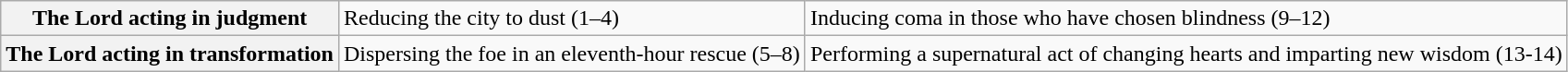<table class=wikitable>
<tr>
<th>The Lord acting in judgment</th>
<td>Reducing the city to dust (1–4)</td>
<td>Inducing coma in those who have chosen blindness (9–12)</td>
</tr>
<tr>
<th>The Lord acting in transformation</th>
<td>Dispersing the foe in an eleventh-hour rescue (5–8)</td>
<td>Performing a supernatural act of changing hearts and imparting new wisdom (13-14)</td>
</tr>
</table>
